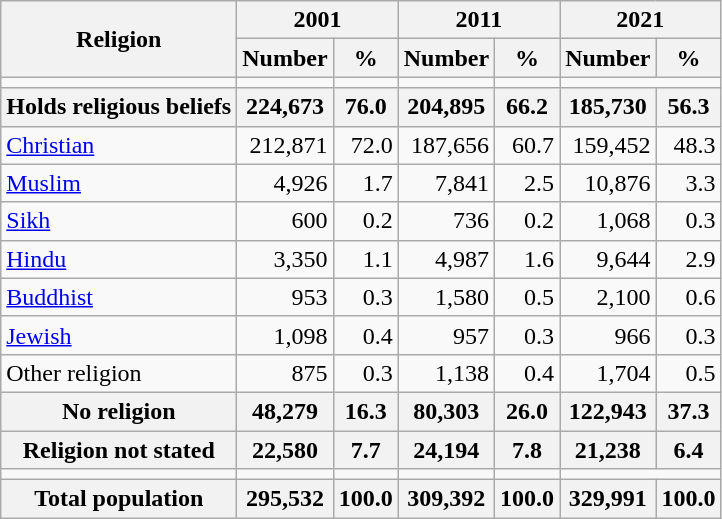<table class="wikitable sortable mw-collapsible">
<tr>
<th rowspan="2">Religion</th>
<th colspan="2">2001</th>
<th colspan="2">2011</th>
<th colspan="2">2021</th>
</tr>
<tr>
<th>Number</th>
<th>%</th>
<th>Number</th>
<th>%</th>
<th>Number</th>
<th>%</th>
</tr>
<tr>
<td></td>
<td></td>
<td></td>
<td></td>
<td></td>
</tr>
<tr>
<th>Holds religious beliefs</th>
<th>224,673</th>
<th>76.0</th>
<th>204,895</th>
<th>66.2</th>
<th>185,730</th>
<th>56.3</th>
</tr>
<tr>
<td><a href='#'>Christian</a></td>
<td align="right">212,871</td>
<td align="right">72.0</td>
<td align="right">187,656</td>
<td align="right">60.7</td>
<td align="right">159,452</td>
<td align="right">48.3</td>
</tr>
<tr>
<td><a href='#'>Muslim</a></td>
<td align="right">4,926</td>
<td align="right">1.7</td>
<td align="right">7,841</td>
<td align="right">2.5</td>
<td align="right">10,876</td>
<td align="right">3.3</td>
</tr>
<tr>
<td><a href='#'>Sikh</a></td>
<td align="right">600</td>
<td align="right">0.2</td>
<td align="right">736</td>
<td align="right">0.2</td>
<td align="right">1,068</td>
<td align="right">0.3</td>
</tr>
<tr>
<td><a href='#'>Hindu</a></td>
<td align="right">3,350</td>
<td align="right">1.1</td>
<td align="right">4,987</td>
<td align="right">1.6</td>
<td align="right">9,644</td>
<td align="right">2.9</td>
</tr>
<tr>
<td><a href='#'>Buddhist</a></td>
<td align="right">953</td>
<td align="right">0.3</td>
<td align="right">1,580</td>
<td align="right">0.5</td>
<td align="right">2,100</td>
<td align="right">0.6</td>
</tr>
<tr>
<td><a href='#'>Jewish</a></td>
<td align="right">1,098</td>
<td align="right">0.4</td>
<td align="right">957</td>
<td align="right">0.3</td>
<td align="right">966</td>
<td align="right">0.3</td>
</tr>
<tr>
<td>Other religion</td>
<td align="right">875</td>
<td align="right">0.3</td>
<td align="right">1,138</td>
<td align="right">0.4</td>
<td align="right">1,704</td>
<td align="right">0.5</td>
</tr>
<tr>
<th>No religion</th>
<th align="right">48,279</th>
<th align="right">16.3</th>
<th align="right">80,303</th>
<th align="right">26.0</th>
<th align="right">122,943</th>
<th align="right">37.3</th>
</tr>
<tr>
<th>Religion not stated</th>
<th align="right">22,580</th>
<th align="right">7.7</th>
<th align="right">24,194</th>
<th align="right">7.8</th>
<th align="right">21,238</th>
<th align="right">6.4</th>
</tr>
<tr>
<td></td>
<td></td>
<td></td>
<td></td>
<td></td>
</tr>
<tr>
<th>Total population</th>
<th align="right">295,532</th>
<th align="right">100.0</th>
<th align="right">309,392</th>
<th align="right">100.0</th>
<th align="right">329,991</th>
<th align="right">100.0</th>
</tr>
</table>
